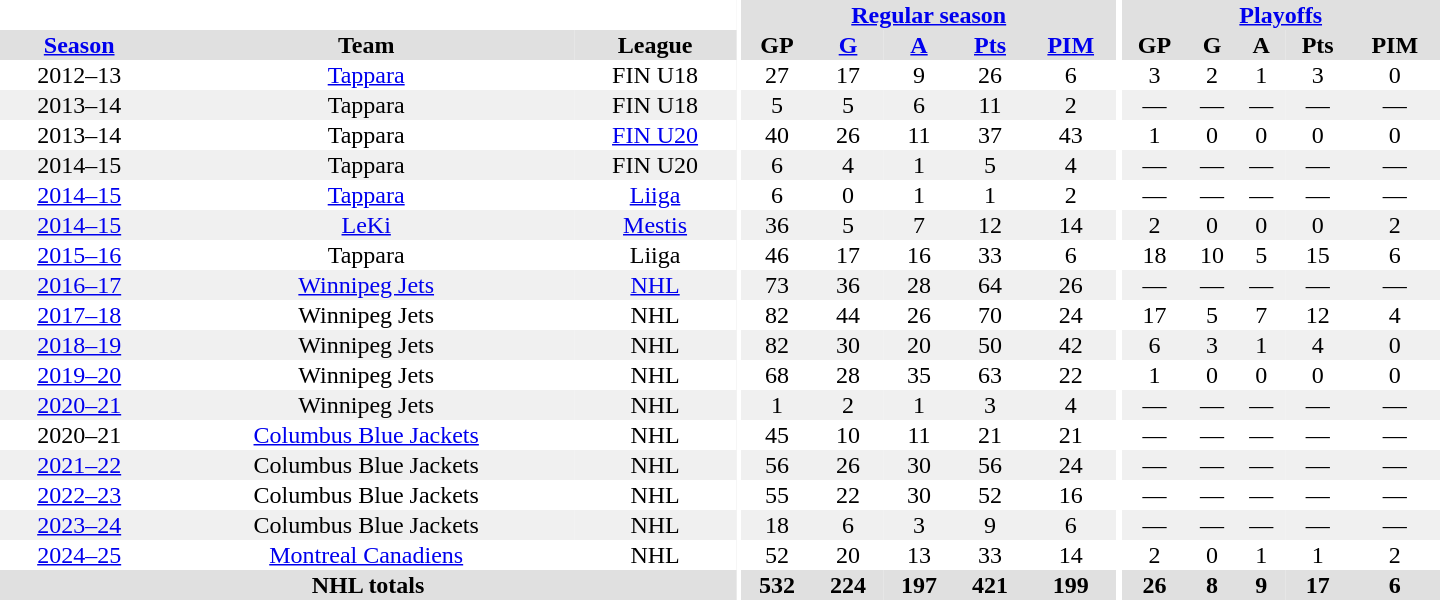<table border="0" cellpadding="1" cellspacing="0" style="text-align:center; width:60em;">
<tr bgcolor="#e0e0e0">
<th colspan="3" bgcolor="#ffffff"></th>
<th rowspan="99" bgcolor="#ffffff"></th>
<th colspan="5"><a href='#'>Regular season</a></th>
<th rowspan="99" bgcolor="#ffffff"></th>
<th colspan="5"><a href='#'>Playoffs</a></th>
</tr>
<tr bgcolor="#e0e0e0">
<th><a href='#'>Season</a></th>
<th>Team</th>
<th>League</th>
<th>GP</th>
<th><a href='#'>G</a></th>
<th><a href='#'>A</a></th>
<th><a href='#'>Pts</a></th>
<th><a href='#'>PIM</a></th>
<th>GP</th>
<th>G</th>
<th>A</th>
<th>Pts</th>
<th>PIM</th>
</tr>
<tr>
<td>2012–13</td>
<td><a href='#'>Tappara</a></td>
<td>FIN U18</td>
<td>27</td>
<td>17</td>
<td>9</td>
<td>26</td>
<td>6</td>
<td>3</td>
<td>2</td>
<td>1</td>
<td>3</td>
<td>0</td>
</tr>
<tr bgcolor="#f0f0f0">
<td>2013–14</td>
<td>Tappara</td>
<td>FIN U18</td>
<td>5</td>
<td>5</td>
<td>6</td>
<td>11</td>
<td>2</td>
<td>—</td>
<td>—</td>
<td>—</td>
<td>—</td>
<td>—</td>
</tr>
<tr>
<td>2013–14</td>
<td>Tappara</td>
<td><a href='#'>FIN U20</a></td>
<td>40</td>
<td>26</td>
<td>11</td>
<td>37</td>
<td>43</td>
<td>1</td>
<td>0</td>
<td>0</td>
<td>0</td>
<td>0</td>
</tr>
<tr bgcolor="#f0f0f0">
<td>2014–15</td>
<td>Tappara</td>
<td>FIN U20</td>
<td>6</td>
<td>4</td>
<td>1</td>
<td>5</td>
<td>4</td>
<td>—</td>
<td>—</td>
<td>—</td>
<td>—</td>
<td>—</td>
</tr>
<tr>
<td><a href='#'>2014–15</a></td>
<td><a href='#'>Tappara</a></td>
<td><a href='#'>Liiga</a></td>
<td>6</td>
<td>0</td>
<td>1</td>
<td>1</td>
<td>2</td>
<td>—</td>
<td>—</td>
<td>—</td>
<td>—</td>
<td>—</td>
</tr>
<tr bgcolor="#f0f0f0">
<td><a href='#'>2014–15</a></td>
<td><a href='#'>LeKi</a></td>
<td><a href='#'>Mestis</a></td>
<td>36</td>
<td>5</td>
<td>7</td>
<td>12</td>
<td>14</td>
<td>2</td>
<td>0</td>
<td>0</td>
<td>0</td>
<td>2</td>
</tr>
<tr>
<td><a href='#'>2015–16</a></td>
<td>Tappara</td>
<td>Liiga</td>
<td>46</td>
<td>17</td>
<td>16</td>
<td>33</td>
<td>6</td>
<td>18</td>
<td>10</td>
<td>5</td>
<td>15</td>
<td>6</td>
</tr>
<tr bgcolor="#f0f0f0">
<td><a href='#'>2016–17</a></td>
<td><a href='#'>Winnipeg Jets</a></td>
<td><a href='#'>NHL</a></td>
<td>73</td>
<td>36</td>
<td>28</td>
<td>64</td>
<td>26</td>
<td>—</td>
<td>—</td>
<td>—</td>
<td>—</td>
<td>—</td>
</tr>
<tr>
<td><a href='#'>2017–18</a></td>
<td>Winnipeg Jets</td>
<td>NHL</td>
<td>82</td>
<td>44</td>
<td>26</td>
<td>70</td>
<td>24</td>
<td>17</td>
<td>5</td>
<td>7</td>
<td>12</td>
<td>4</td>
</tr>
<tr bgcolor="#f0f0f0">
<td><a href='#'>2018–19</a></td>
<td>Winnipeg Jets</td>
<td>NHL</td>
<td>82</td>
<td>30</td>
<td>20</td>
<td>50</td>
<td>42</td>
<td>6</td>
<td>3</td>
<td>1</td>
<td>4</td>
<td>0</td>
</tr>
<tr>
<td><a href='#'>2019–20</a></td>
<td>Winnipeg Jets</td>
<td>NHL</td>
<td>68</td>
<td>28</td>
<td>35</td>
<td>63</td>
<td>22</td>
<td>1</td>
<td>0</td>
<td>0</td>
<td>0</td>
<td>0</td>
</tr>
<tr bgcolor="#f0f0f0">
<td><a href='#'>2020–21</a></td>
<td>Winnipeg Jets</td>
<td>NHL</td>
<td>1</td>
<td>2</td>
<td>1</td>
<td>3</td>
<td>4</td>
<td>—</td>
<td>—</td>
<td>—</td>
<td>—</td>
<td>—</td>
</tr>
<tr>
<td>2020–21</td>
<td><a href='#'>Columbus Blue Jackets</a></td>
<td>NHL</td>
<td>45</td>
<td>10</td>
<td>11</td>
<td>21</td>
<td>21</td>
<td>—</td>
<td>—</td>
<td>—</td>
<td>—</td>
<td>—</td>
</tr>
<tr bgcolor="#f0f0f0">
<td><a href='#'>2021–22</a></td>
<td>Columbus Blue Jackets</td>
<td>NHL</td>
<td>56</td>
<td>26</td>
<td>30</td>
<td>56</td>
<td>24</td>
<td>—</td>
<td>—</td>
<td>—</td>
<td>—</td>
<td>—</td>
</tr>
<tr>
<td><a href='#'>2022–23</a></td>
<td>Columbus Blue Jackets</td>
<td>NHL</td>
<td>55</td>
<td>22</td>
<td>30</td>
<td>52</td>
<td>16</td>
<td>—</td>
<td>—</td>
<td>—</td>
<td>—</td>
<td>—</td>
</tr>
<tr bgcolor="#f0f0f0">
<td><a href='#'>2023–24</a></td>
<td>Columbus Blue Jackets</td>
<td>NHL</td>
<td>18</td>
<td>6</td>
<td>3</td>
<td>9</td>
<td>6</td>
<td>—</td>
<td>—</td>
<td>—</td>
<td>—</td>
<td>—</td>
</tr>
<tr>
<td><a href='#'>2024–25</a></td>
<td><a href='#'>Montreal Canadiens</a></td>
<td>NHL</td>
<td>52</td>
<td>20</td>
<td>13</td>
<td>33</td>
<td>14</td>
<td>2</td>
<td>0</td>
<td>1</td>
<td>1</td>
<td>2</td>
</tr>
<tr>
</tr>
<tr bgcolor="#e0e0e0">
<th colspan="3">NHL totals</th>
<th>532</th>
<th>224</th>
<th>197</th>
<th>421</th>
<th>199</th>
<th>26</th>
<th>8</th>
<th>9</th>
<th>17</th>
<th>6</th>
</tr>
</table>
